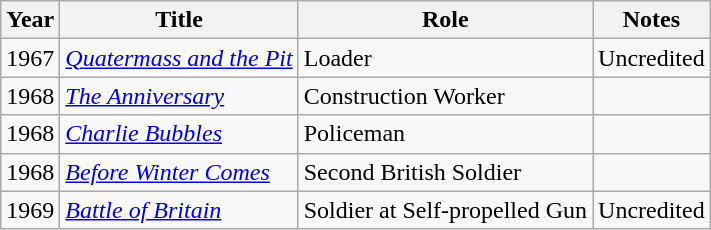<table class = "wikitable sortable">
<tr>
<th>Year</th>
<th>Title</th>
<th>Role</th>
<th class = "unsortable">Notes</th>
</tr>
<tr>
<td>1967</td>
<td><em><a href='#'>Quatermass and the Pit</a></em></td>
<td>Loader</td>
<td>Uncredited</td>
</tr>
<tr>
<td>1968</td>
<td><em><a href='#'>The Anniversary</a></em></td>
<td>Construction Worker</td>
<td></td>
</tr>
<tr>
<td>1968</td>
<td><em><a href='#'>Charlie Bubbles</a></em></td>
<td>Policeman</td>
<td></td>
</tr>
<tr>
<td>1968</td>
<td><em><a href='#'>Before Winter Comes</a></em></td>
<td>Second British Soldier</td>
<td></td>
</tr>
<tr>
<td>1969</td>
<td><em><a href='#'>Battle of Britain</a></em></td>
<td>Soldier at Self-propelled Gun</td>
<td>Uncredited</td>
</tr>
</table>
